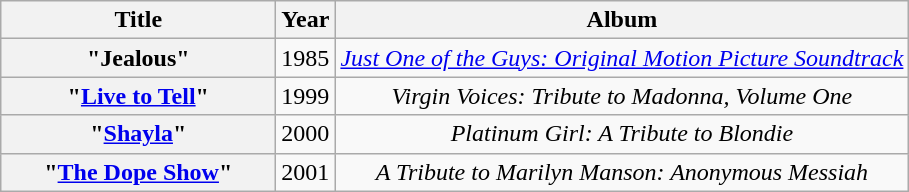<table class="wikitable plainrowheaders" style="text-align:center">
<tr>
<th scope="col" style="width:11em;">Title</th>
<th scope="col">Year</th>
<th scope="col">Album</th>
</tr>
<tr>
<th scope="row">"Jealous"</th>
<td>1985</td>
<td><em><a href='#'>Just One of the Guys: Original Motion Picture Soundtrack</a></em></td>
</tr>
<tr>
<th scope="row">"<a href='#'>Live to Tell</a>"</th>
<td>1999</td>
<td><em>Virgin Voices: Tribute to Madonna, Volume One</em></td>
</tr>
<tr>
<th scope="row">"<a href='#'>Shayla</a>"</th>
<td>2000</td>
<td><em>Platinum Girl: A Tribute to Blondie</em></td>
</tr>
<tr>
<th scope="row">"<a href='#'>The Dope Show</a>"</th>
<td>2001</td>
<td><em>A Tribute to Marilyn Manson: Anonymous Messiah</em></td>
</tr>
</table>
